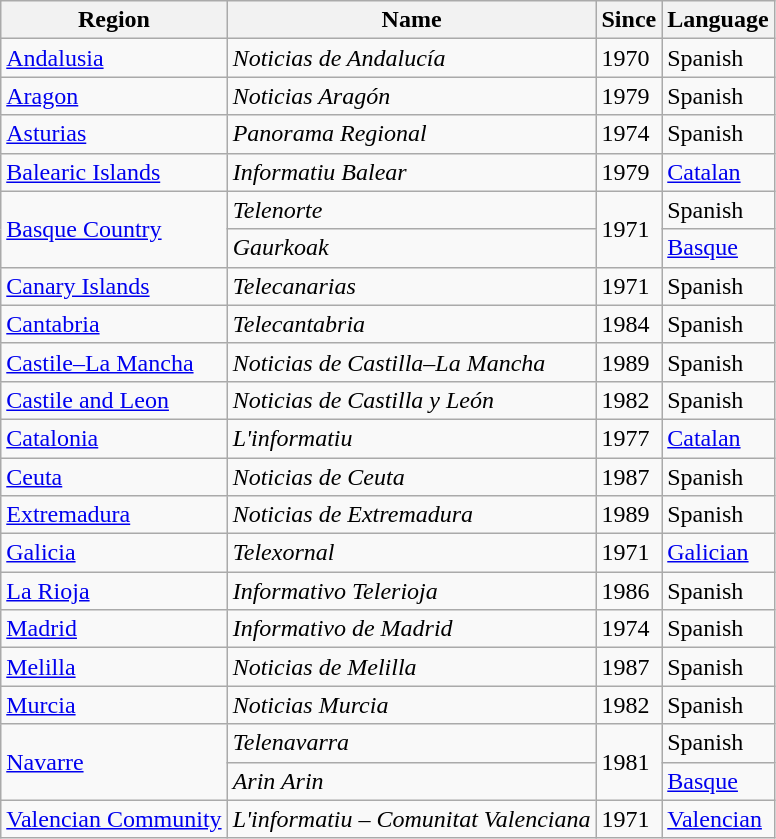<table class="wikitable sortable">
<tr>
<th>Region</th>
<th>Name</th>
<th>Since</th>
<th>Language</th>
</tr>
<tr>
<td><a href='#'>Andalusia</a></td>
<td><em>Noticias de Andalucía</em></td>
<td>1970</td>
<td>Spanish</td>
</tr>
<tr>
<td><a href='#'>Aragon</a></td>
<td><em>Noticias Aragón</em></td>
<td>1979</td>
<td>Spanish</td>
</tr>
<tr>
<td><a href='#'>Asturias</a></td>
<td><em>Panorama Regional</em></td>
<td>1974</td>
<td>Spanish</td>
</tr>
<tr>
<td><a href='#'>Balearic Islands</a></td>
<td><em>Informatiu Balear</em></td>
<td>1979</td>
<td><a href='#'>Catalan</a></td>
</tr>
<tr>
<td rowspan="2"><a href='#'>Basque Country</a></td>
<td><em>Telenorte</em></td>
<td rowspan="2">1971</td>
<td>Spanish</td>
</tr>
<tr>
<td><em>Gaurkoak</em></td>
<td><a href='#'>Basque</a></td>
</tr>
<tr>
<td><a href='#'>Canary Islands</a></td>
<td><em>Telecanarias</em></td>
<td>1971</td>
<td>Spanish</td>
</tr>
<tr>
<td><a href='#'>Cantabria</a></td>
<td><em>Telecantabria</em></td>
<td>1984</td>
<td>Spanish</td>
</tr>
<tr>
<td><a href='#'>Castile–La Mancha</a></td>
<td><em>Noticias de Castilla–La Mancha</em></td>
<td>1989</td>
<td>Spanish</td>
</tr>
<tr>
<td><a href='#'>Castile and Leon</a></td>
<td><em>Noticias de Castilla y León</em></td>
<td>1982</td>
<td>Spanish</td>
</tr>
<tr>
<td><a href='#'>Catalonia</a></td>
<td><em>L'informatiu</em></td>
<td>1977</td>
<td><a href='#'>Catalan</a></td>
</tr>
<tr>
<td><a href='#'>Ceuta</a></td>
<td><em>Noticias de Ceuta</em></td>
<td>1987</td>
<td>Spanish</td>
</tr>
<tr>
<td><a href='#'>Extremadura</a></td>
<td><em>Noticias de Extremadura</em></td>
<td>1989</td>
<td>Spanish</td>
</tr>
<tr>
<td><a href='#'>Galicia</a></td>
<td><em>Telexornal</em></td>
<td>1971</td>
<td><a href='#'>Galician</a></td>
</tr>
<tr>
<td><a href='#'>La Rioja</a></td>
<td><em>Informativo Telerioja</em></td>
<td>1986</td>
<td>Spanish</td>
</tr>
<tr>
<td><a href='#'>Madrid</a></td>
<td><em>Informativo de Madrid</em></td>
<td>1974</td>
<td>Spanish</td>
</tr>
<tr>
<td><a href='#'>Melilla</a></td>
<td><em>Noticias de Melilla</em></td>
<td>1987</td>
<td>Spanish</td>
</tr>
<tr>
<td><a href='#'>Murcia</a></td>
<td><em>Noticias Murcia</em></td>
<td>1982</td>
<td>Spanish</td>
</tr>
<tr>
<td rowspan="2"><a href='#'>Navarre</a></td>
<td><em>Telenavarra</em></td>
<td rowspan="2">1981</td>
<td>Spanish</td>
</tr>
<tr>
<td><em>Arin Arin</em></td>
<td><a href='#'>Basque</a></td>
</tr>
<tr>
<td><a href='#'>Valencian Community</a></td>
<td><em>L'informatiu – Comunitat Valenciana</em></td>
<td>1971</td>
<td><a href='#'>Valencian</a></td>
</tr>
</table>
